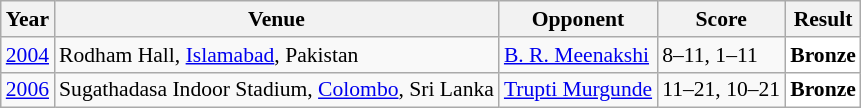<table class="sortable wikitable" style="font-size: 90%;">
<tr>
<th>Year</th>
<th>Venue</th>
<th>Opponent</th>
<th>Score</th>
<th>Result</th>
</tr>
<tr>
<td align="center"><a href='#'>2004</a></td>
<td align="left">Rodham Hall, <a href='#'>Islamabad</a>, Pakistan</td>
<td align="left"> <a href='#'>B. R. Meenakshi</a></td>
<td align="left">8–11, 1–11</td>
<td style="text-align:left; background:white"> <strong>Bronze</strong></td>
</tr>
<tr>
<td align="center"><a href='#'>2006</a></td>
<td align="left">Sugathadasa Indoor Stadium, <a href='#'>Colombo</a>, Sri Lanka</td>
<td align="left"> <a href='#'>Trupti Murgunde</a></td>
<td align="left">11–21, 10–21</td>
<td style="text-align:left; background:white"> <strong>Bronze</strong></td>
</tr>
</table>
